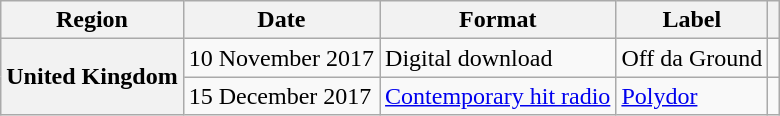<table class="wikitable plainrowheaders">
<tr>
<th scope="col">Region</th>
<th scope="col">Date</th>
<th scope="col">Format</th>
<th scope="col">Label</th>
<th scope="col"></th>
</tr>
<tr>
<th scope="row" rowspan="2">United Kingdom</th>
<td>10 November 2017</td>
<td>Digital download</td>
<td>Off da Ground</td>
<td></td>
</tr>
<tr>
<td>15 December 2017</td>
<td><a href='#'>Contemporary hit radio</a></td>
<td><a href='#'>Polydor</a></td>
<td></td>
</tr>
</table>
